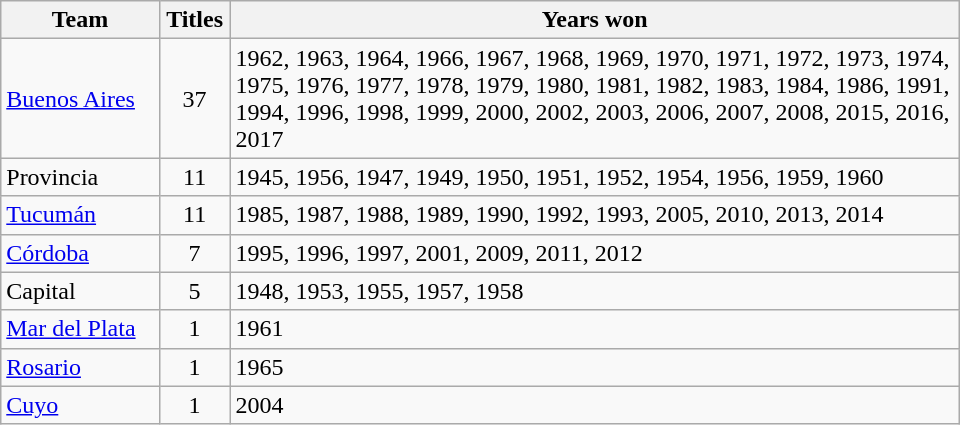<table class="wikitable sortable" style="text-align:left" width="640">
<tr>
<th width=100px>Team</th>
<th width=40px>Titles</th>
<th width=500px>Years won</th>
</tr>
<tr>
<td><a href='#'>Buenos Aires</a></td>
<td align="center">37</td>
<td>1962, 1963, 1964, 1966, 1967, 1968, 1969, 1970, 1971, 1972, 1973, 1974, 1975, 1976, 1977, 1978, 1979, 1980, 1981, 1982, 1983, 1984, 1986, 1991, 1994, 1996, 1998, 1999, 2000, 2002, 2003, 2006, 2007, 2008, 2015, 2016, 2017</td>
</tr>
<tr>
<td>Provincia</td>
<td align="center">11</td>
<td>1945, 1956, 1947, 1949, 1950, 1951, 1952, 1954, 1956, 1959, 1960</td>
</tr>
<tr>
<td><a href='#'>Tucumán</a></td>
<td align="center">11</td>
<td>1985, 1987, 1988, 1989, 1990, 1992, 1993, 2005, 2010, 2013, 2014</td>
</tr>
<tr>
<td><a href='#'>Córdoba</a></td>
<td align="center">7</td>
<td>1995, 1996, 1997, 2001, 2009, 2011, 2012</td>
</tr>
<tr>
<td>Capital</td>
<td align="center">5</td>
<td>1948, 1953, 1955, 1957, 1958</td>
</tr>
<tr>
<td><a href='#'>Mar del Plata</a></td>
<td align="center">1</td>
<td>1961</td>
</tr>
<tr>
<td><a href='#'>Rosario</a></td>
<td align="center">1</td>
<td>1965</td>
</tr>
<tr>
<td><a href='#'>Cuyo</a></td>
<td align="center">1</td>
<td>2004</td>
</tr>
</table>
